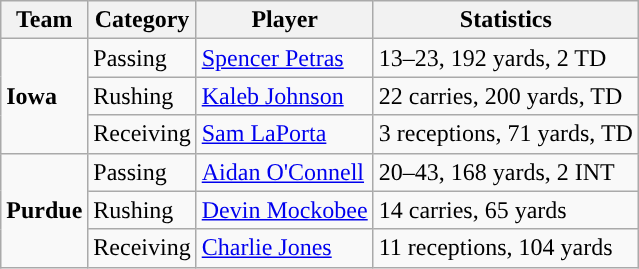<table class="wikitable" style="float: left;">
<tr>
<th>Team</th>
<th>Category</th>
<th>Player</th>
<th>Statistics</th>
</tr>
<tr>
<td rowspan=3><strong>Iowa</strong></td>
<td>Passing</td>
<td><a href='#'>Spencer Petras</a></td>
<td>13–23, 192 yards, 2 TD</td>
</tr>
<tr>
<td>Rushing</td>
<td><a href='#'>Kaleb Johnson</a></td>
<td>22 carries, 200 yards, TD</td>
</tr>
<tr>
<td>Receiving</td>
<td><a href='#'>Sam LaPorta</a></td>
<td>3 receptions, 71 yards, TD</td>
</tr>
<tr>
<td rowspan=3><strong>Purdue</strong></td>
<td>Passing</td>
<td><a href='#'>Aidan O'Connell</a></td>
<td>20–43, 168 yards, 2 INT</td>
</tr>
<tr>
<td>Rushing</td>
<td><a href='#'>Devin Mockobee</a></td>
<td>14 carries, 65 yards</td>
</tr>
<tr>
<td>Receiving</td>
<td><a href='#'>Charlie Jones</a></td>
<td>11 receptions, 104 yards</td>
</tr>
</table>
